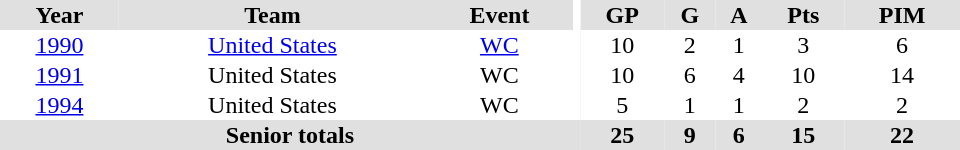<table border="0" cellpadding="1" cellspacing="0" ID="Table3" style="text-align:center; width:40em">
<tr bgcolor="#e0e0e0">
<th>Year</th>
<th>Team</th>
<th>Event</th>
<th rowspan="102" bgcolor="#ffffff"></th>
<th>GP</th>
<th>G</th>
<th>A</th>
<th>Pts</th>
<th>PIM</th>
</tr>
<tr>
<td><a href='#'>1990</a></td>
<td><a href='#'>United States</a></td>
<td><a href='#'>WC</a></td>
<td>10</td>
<td>2</td>
<td>1</td>
<td>3</td>
<td>6</td>
</tr>
<tr>
<td><a href='#'>1991</a></td>
<td>United States</td>
<td>WC</td>
<td>10</td>
<td>6</td>
<td>4</td>
<td>10</td>
<td>14</td>
</tr>
<tr>
<td><a href='#'>1994</a></td>
<td>United States</td>
<td>WC</td>
<td>5</td>
<td>1</td>
<td>1</td>
<td>2</td>
<td>2</td>
</tr>
<tr bgcolor="#e0e0e0">
<th colspan="4">Senior totals</th>
<th>25</th>
<th>9</th>
<th>6</th>
<th>15</th>
<th>22</th>
</tr>
</table>
